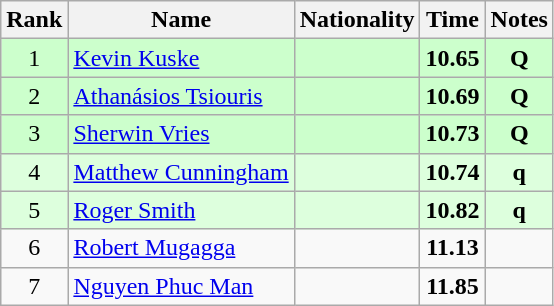<table class="wikitable sortable" style="text-align:center">
<tr>
<th>Rank</th>
<th>Name</th>
<th>Nationality</th>
<th>Time</th>
<th>Notes</th>
</tr>
<tr bgcolor=ccffcc>
<td>1</td>
<td align=left><a href='#'>Kevin Kuske</a></td>
<td align=left></td>
<td><strong>10.65</strong></td>
<td><strong>Q</strong></td>
</tr>
<tr bgcolor=ccffcc>
<td>2</td>
<td align=left><a href='#'>Athanásios Tsiouris</a></td>
<td align=left></td>
<td><strong>10.69</strong></td>
<td><strong>Q</strong></td>
</tr>
<tr bgcolor=ccffcc>
<td>3</td>
<td align=left><a href='#'>Sherwin Vries</a></td>
<td align=left></td>
<td><strong>10.73</strong></td>
<td><strong>Q</strong></td>
</tr>
<tr bgcolor=ddffdd>
<td>4</td>
<td align=left><a href='#'>Matthew Cunningham</a></td>
<td align=left></td>
<td><strong>10.74</strong></td>
<td><strong>q</strong></td>
</tr>
<tr bgcolor=ddffdd>
<td>5</td>
<td align=left><a href='#'>Roger Smith</a></td>
<td align=left></td>
<td><strong>10.82</strong></td>
<td><strong>q</strong></td>
</tr>
<tr>
<td>6</td>
<td align=left><a href='#'>Robert Mugagga</a></td>
<td align=left></td>
<td><strong>11.13</strong></td>
<td></td>
</tr>
<tr>
<td>7</td>
<td align=left><a href='#'>Nguyen Phuc Man</a></td>
<td align=left></td>
<td><strong>11.85</strong></td>
<td></td>
</tr>
</table>
